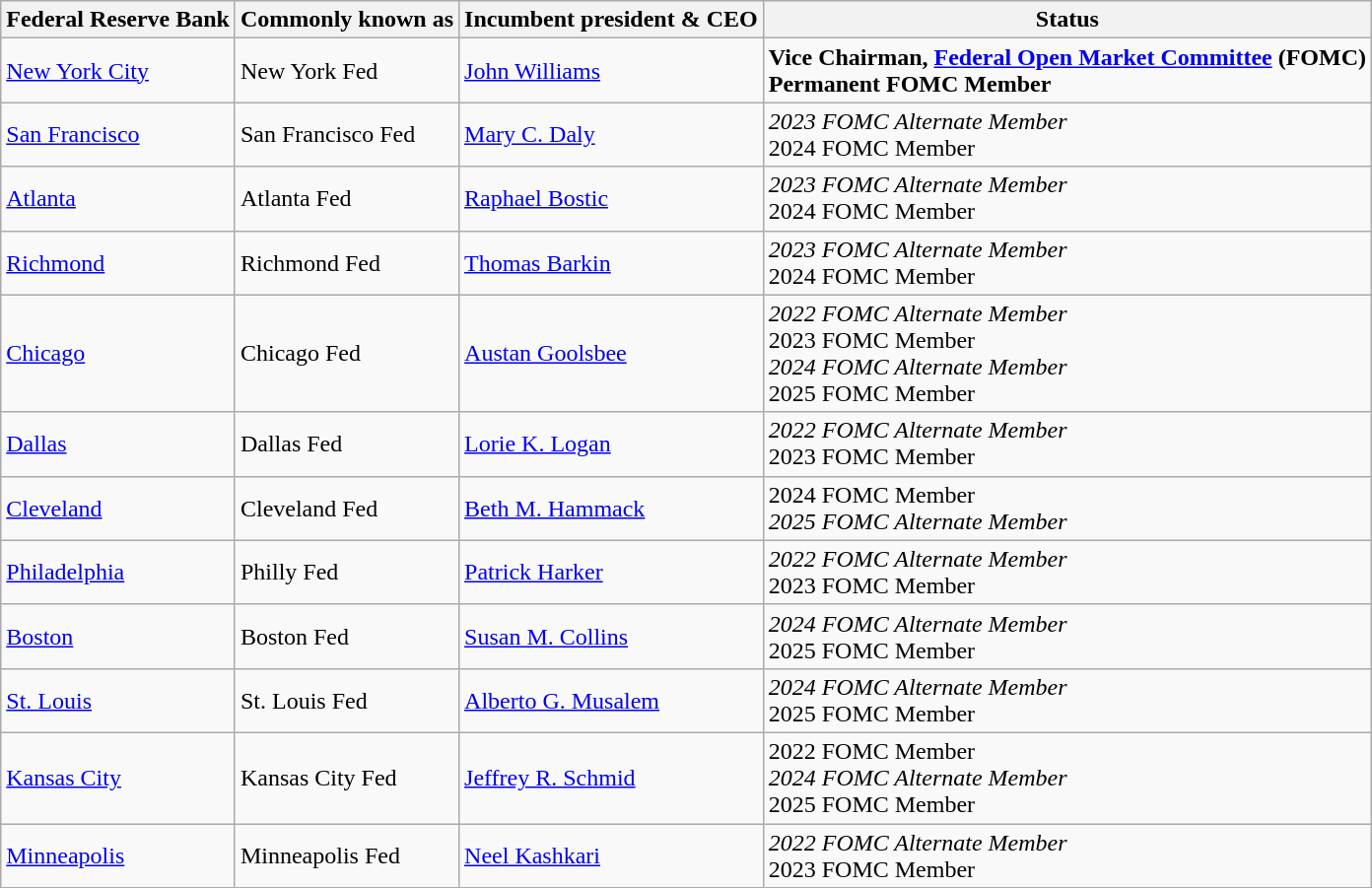<table class="wikitable sortable">
<tr>
<th>Federal Reserve Bank</th>
<th>Commonly known as</th>
<th>Incumbent president & CEO</th>
<th>Status</th>
</tr>
<tr>
<td><a href='#'>New York City</a></td>
<td>New York Fed</td>
<td><a href='#'>John Williams</a></td>
<td><strong>Vice Chairman, <a href='#'>Federal Open Market Committee</a> (FOMC)</strong><br><strong>Permanent FOMC Member</strong></td>
</tr>
<tr>
<td><a href='#'>San Francisco</a></td>
<td>San Francisco Fed</td>
<td><a href='#'>Mary C. Daly</a></td>
<td><em>2023 FOMC Alternate Member</em><br>2024 FOMC Member</td>
</tr>
<tr>
<td><a href='#'>Atlanta</a></td>
<td>Atlanta Fed</td>
<td><a href='#'>Raphael Bostic</a></td>
<td><em>2023 FOMC Alternate Member</em><br>2024 FOMC Member</td>
</tr>
<tr>
<td><a href='#'>Richmond</a></td>
<td>Richmond Fed</td>
<td><a href='#'>Thomas Barkin</a></td>
<td><em>2023 FOMC Alternate Member</em><br>2024 FOMC Member</td>
</tr>
<tr>
<td><a href='#'>Chicago</a></td>
<td>Chicago Fed</td>
<td><a href='#'>Austan Goolsbee</a></td>
<td><em>2022 FOMC Alternate Member</em><br>2023 FOMC Member<br><em>2024 FOMC Alternate Member</em><br>2025 FOMC Member</td>
</tr>
<tr>
<td><a href='#'>Dallas</a></td>
<td>Dallas Fed</td>
<td><a href='#'>Lorie K. Logan</a></td>
<td><em>2022 FOMC Alternate Member</em><br>2023 FOMC Member</td>
</tr>
<tr>
<td><a href='#'>Cleveland</a></td>
<td>Cleveland Fed</td>
<td><a href='#'>Beth M. Hammack</a></td>
<td>2024 FOMC Member<br><em>2025 FOMC Alternate Member</em></td>
</tr>
<tr>
<td><a href='#'>Philadelphia</a></td>
<td>Philly Fed</td>
<td><a href='#'>Patrick Harker</a></td>
<td><em>2022 FOMC Alternate Member</em><br>2023 FOMC Member</td>
</tr>
<tr>
<td><a href='#'>Boston</a></td>
<td>Boston Fed</td>
<td><a href='#'>Susan M. Collins</a></td>
<td><em>2024 FOMC Alternate Member</em><br>2025 FOMC Member</td>
</tr>
<tr>
<td><a href='#'>St. Louis</a></td>
<td>St. Louis Fed</td>
<td><a href='#'>Alberto G. Musalem</a></td>
<td><em>2024 FOMC Alternate Member</em><br>2025 FOMC Member</td>
</tr>
<tr>
<td><a href='#'>Kansas City</a></td>
<td>Kansas City Fed</td>
<td><a href='#'>Jeffrey R. Schmid</a></td>
<td>2022 FOMC Member<br><em>2024 FOMC Alternate Member</em><br>2025 FOMC Member</td>
</tr>
<tr>
<td><a href='#'>Minneapolis</a></td>
<td>Minneapolis Fed</td>
<td><a href='#'>Neel Kashkari</a></td>
<td><em>2022 FOMC Alternate Member</em><br>2023 FOMC Member</td>
</tr>
</table>
